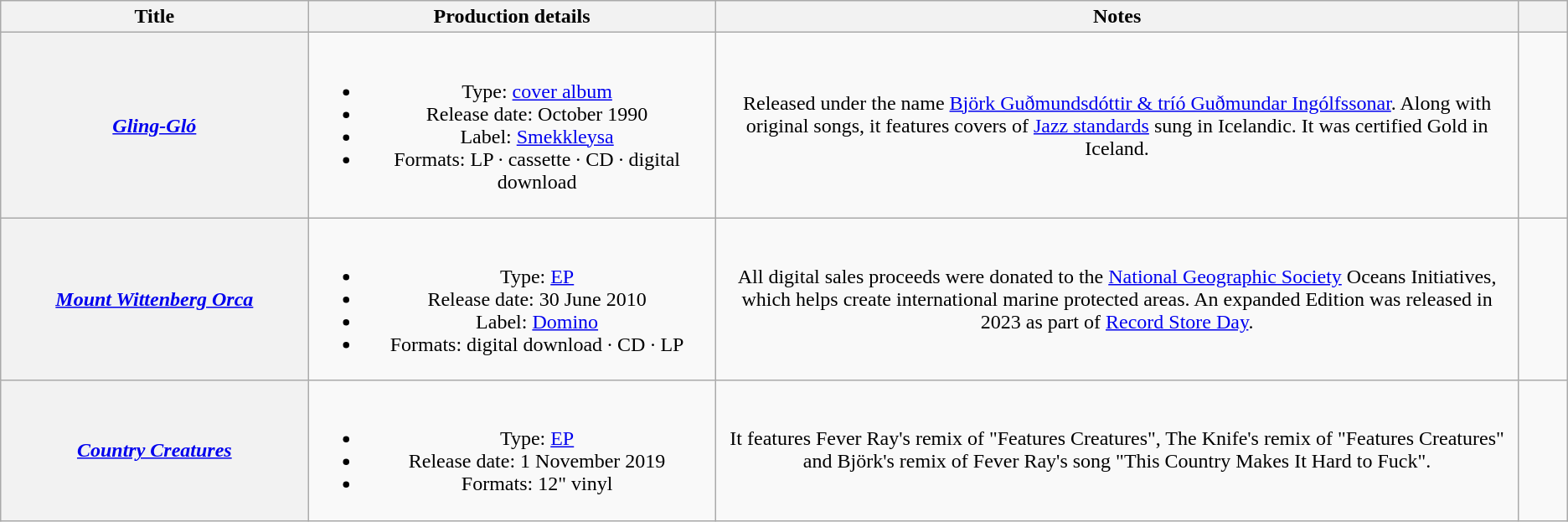<table class="wikitable plainrowheaders" style="text-align:center;">
<tr>
<th scope="col" style="width:15em;">Title</th>
<th scope="col" style="width:20em;" class="unsortable">Production details</th>
<th scope="col" style="width:40em;" class="unsortable">Notes</th>
<th scope="col" style="width:2em;" class="unsortable"></th>
</tr>
<tr>
<th scope="row"><em><a href='#'>Gling-Gló</a></em><br></th>
<td><br><ul><li>Type: <a href='#'>cover album</a></li><li>Release date: October 1990</li><li>Label: <a href='#'>Smekkleysa</a></li><li>Formats: LP · cassette · CD · digital download</li></ul></td>
<td>Released under the name <a href='#'>Björk Guðmundsdóttir & tríó Guðmundar Ingólfssonar</a>. Along with original songs, it features covers of <a href='#'>Jazz standards</a> sung in Icelandic. It was certified Gold in Iceland.</td>
<td></td>
</tr>
<tr>
<th scope="row"><em><a href='#'>Mount Wittenberg Orca</a></em><br></th>
<td><br><ul><li>Type: <a href='#'>EP</a></li><li>Release date: 30 June 2010</li><li>Label: <a href='#'>Domino</a></li><li>Formats: digital download · CD · LP</li></ul></td>
<td>All digital sales proceeds were donated to the <a href='#'>National Geographic Society</a> Oceans Initiatives, which helps create international marine protected areas. An expanded Edition was released in 2023 as part of <a href='#'>Record Store Day</a>.</td>
<td></td>
</tr>
<tr>
<th scope="row"><em><a href='#'>Country Creatures</a></em><br></th>
<td><br><ul><li>Type: <a href='#'>EP</a></li><li>Release date: 1 November 2019</li><li>Formats: 12" vinyl</li></ul></td>
<td>It features Fever Ray's remix of "Features Creatures", The Knife's remix of "Features Creatures" and Björk's remix of Fever Ray's song "This Country Makes It Hard to Fuck".</td>
<td></td>
</tr>
</table>
